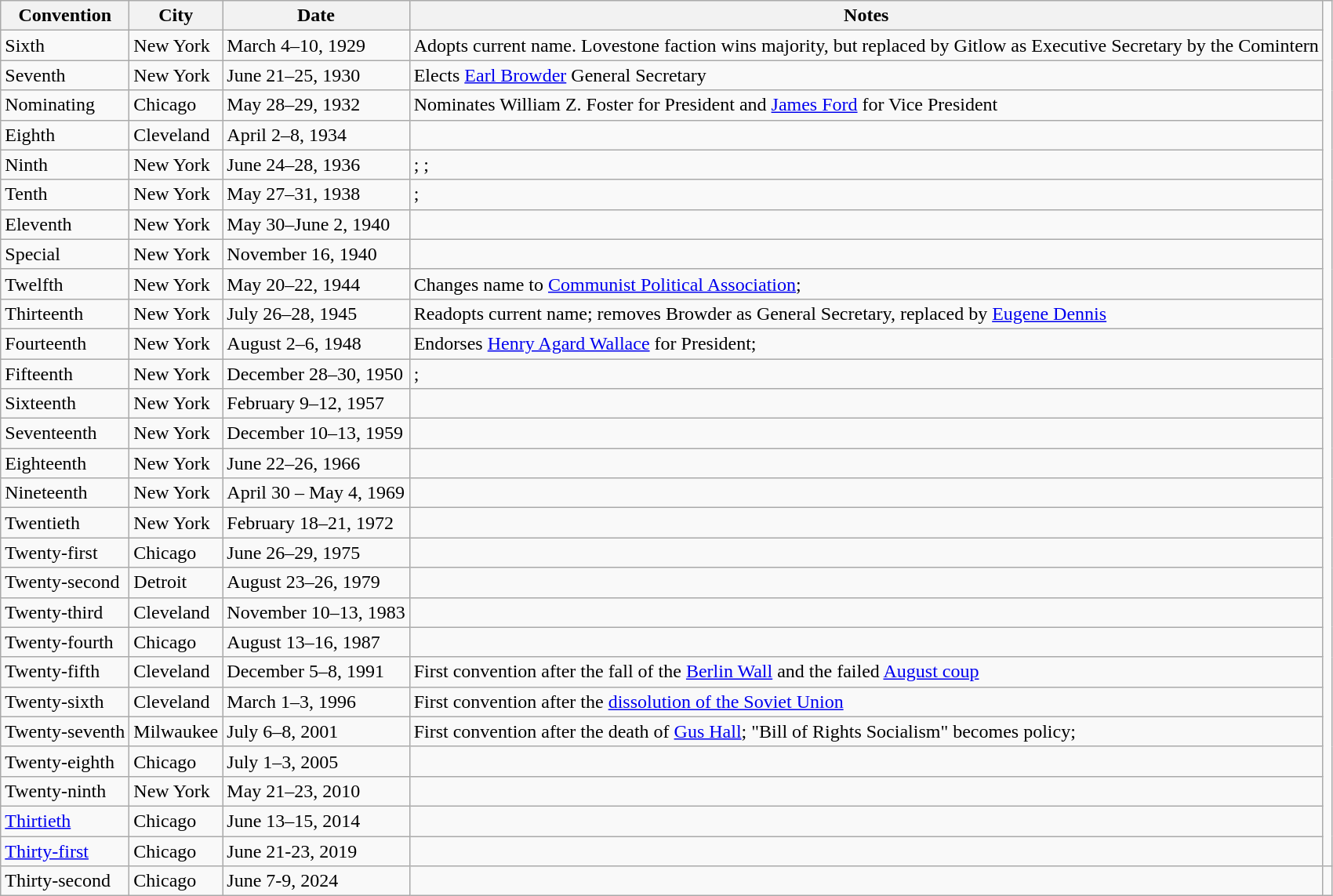<table class="wikitable">
<tr>
<th>Convention</th>
<th>City</th>
<th>Date</th>
<th>Notes</th>
</tr>
<tr>
<td>Sixth</td>
<td>New York</td>
<td>March 4–10, 1929</td>
<td>Adopts current name. Lovestone faction wins majority, but replaced by Gitlow as Executive Secretary by the Comintern</td>
</tr>
<tr>
<td>Seventh</td>
<td>New York</td>
<td>June 21–25, 1930</td>
<td>Elects <a href='#'>Earl Browder</a> General Secretary</td>
</tr>
<tr>
<td>Nominating</td>
<td>Chicago</td>
<td>May 28–29, 1932</td>
<td>Nominates William Z. Foster for President and <a href='#'>James Ford</a> for Vice President</td>
</tr>
<tr>
<td>Eighth</td>
<td>Cleveland</td>
<td>April 2–8, 1934</td>
<td></td>
</tr>
<tr>
<td>Ninth</td>
<td>New York</td>
<td>June 24–28, 1936</td>
<td>; ; </td>
</tr>
<tr>
<td>Tenth</td>
<td>New York</td>
<td>May 27–31, 1938</td>
<td>; </td>
</tr>
<tr>
<td>Eleventh</td>
<td>New York</td>
<td>May 30–June 2, 1940</td>
<td></td>
</tr>
<tr>
<td>Special</td>
<td>New York</td>
<td>November 16, 1940</td>
<td></td>
</tr>
<tr>
<td>Twelfth</td>
<td>New York</td>
<td>May 20–22, 1944</td>
<td>Changes name to <a href='#'>Communist Political Association</a>; </td>
</tr>
<tr>
<td>Thirteenth</td>
<td>New York</td>
<td>July 26–28, 1945</td>
<td>Readopts current name; removes Browder as General Secretary, replaced by <a href='#'>Eugene Dennis</a></td>
</tr>
<tr>
<td>Fourteenth</td>
<td>New York</td>
<td>August 2–6, 1948</td>
<td>Endorses <a href='#'>Henry Agard Wallace</a> for President; </td>
</tr>
<tr>
<td>Fifteenth</td>
<td>New York</td>
<td>December 28–30, 1950</td>
<td>; </td>
</tr>
<tr>
<td>Sixteenth</td>
<td>New York</td>
<td>February 9–12, 1957</td>
<td></td>
</tr>
<tr>
<td>Seventeenth</td>
<td>New York</td>
<td>December 10–13, 1959</td>
<td></td>
</tr>
<tr>
<td>Eighteenth</td>
<td>New York</td>
<td>June 22–26, 1966</td>
<td></td>
</tr>
<tr>
<td>Nineteenth</td>
<td>New York</td>
<td>April 30 – May 4, 1969</td>
<td></td>
</tr>
<tr>
<td>Twentieth</td>
<td>New York</td>
<td>February 18–21, 1972</td>
<td></td>
</tr>
<tr>
<td>Twenty-first</td>
<td>Chicago</td>
<td>June 26–29, 1975</td>
<td></td>
</tr>
<tr>
<td>Twenty-second</td>
<td>Detroit</td>
<td>August 23–26, 1979</td>
<td></td>
</tr>
<tr>
<td>Twenty-third</td>
<td>Cleveland</td>
<td>November 10–13, 1983</td>
<td></td>
</tr>
<tr>
<td>Twenty-fourth</td>
<td>Chicago</td>
<td>August 13–16, 1987</td>
<td></td>
</tr>
<tr>
<td>Twenty-fifth</td>
<td>Cleveland</td>
<td>December 5–8, 1991</td>
<td>First convention after the fall of the <a href='#'>Berlin Wall</a> and the failed <a href='#'>August coup</a></td>
</tr>
<tr>
<td>Twenty-sixth</td>
<td>Cleveland</td>
<td>March 1–3, 1996</td>
<td>First convention after the <a href='#'>dissolution of the Soviet Union</a></td>
</tr>
<tr>
<td>Twenty-seventh</td>
<td>Milwaukee</td>
<td>July 6–8, 2001</td>
<td>First convention after the death of <a href='#'>Gus Hall</a>; "Bill of Rights Socialism" becomes policy; </td>
</tr>
<tr>
<td>Twenty-eighth</td>
<td>Chicago</td>
<td>July 1–3, 2005</td>
<td></td>
</tr>
<tr>
<td>Twenty-ninth</td>
<td>New York</td>
<td>May 21–23, 2010</td>
<td></td>
</tr>
<tr>
<td><a href='#'>Thirtieth</a></td>
<td>Chicago</td>
<td>June 13–15, 2014</td>
<td></td>
</tr>
<tr>
<td><a href='#'>Thirty-first</a></td>
<td>Chicago</td>
<td>June 21-23, 2019</td>
<td></td>
</tr>
<tr>
<td>Thirty-second</td>
<td>Chicago</td>
<td>June 7-9, 2024</td>
<td></td>
<td></td>
</tr>
</table>
